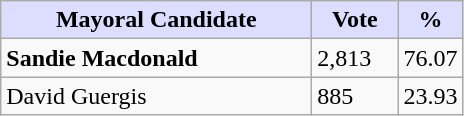<table class="wikitable">
<tr>
<th style="background:#ddf; width:200px;">Mayoral Candidate</th>
<th style="background:#ddf; width:50px;">Vote</th>
<th style="background:#ddf; width:30px;">%</th>
</tr>
<tr>
<td><strong>Sandie Macdonald</strong></td>
<td>2,813</td>
<td>76.07</td>
</tr>
<tr>
<td>David Guergis</td>
<td>885</td>
<td>23.93</td>
</tr>
</table>
